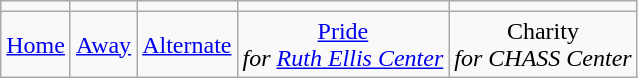<table class=wikitable style="text-align: center;">
<tr>
<td></td>
<td></td>
<td></td>
<td></td>
<td></td>
</tr>
<tr>
<td><a href='#'>Home</a></td>
<td><a href='#'>Away</a></td>
<td><a href='#'>Alternate</a></td>
<td><a href='#'>Pride</a><br><em>for <a href='#'>Ruth Ellis Center</a></em></td>
<td>Charity<br><em>for CHASS Center</em></td>
</tr>
</table>
